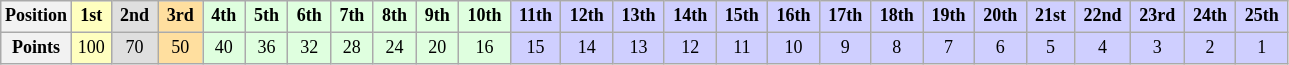<table class="wikitable" style="font-size: 75%; text-align:center">
<tr>
<th>Position</th>
<th style="background-color:#ffffbf"> 1st </th>
<th style="background-color:#dfdfdf"> 2nd </th>
<th style="background-color:#ffdf9f"> 3rd </th>
<th style="background-color:#dfffdf"> 4th </th>
<th style="background-color:#dfffdf"> 5th </th>
<th style="background-color:#dfffdf"> 6th </th>
<th style="background-color:#dfffdf"> 7th </th>
<th style="background-color:#dfffdf"> 8th </th>
<th style="background-color:#dfffdf"> 9th </th>
<th style="background-color:#dfffdf"> 10th </th>
<th style="background-color:#CFCFFF"> 11th </th>
<th style="background-color:#CFCFFF"> 12th </th>
<th style="background-color:#CFCFFF"> 13th </th>
<th style="background-color:#CFCFFF"> 14th </th>
<th style="background-color:#CFCFFF"> 15th </th>
<th style="background-color:#CFCFFF"> 16th </th>
<th style="background-color:#CFCFFF"> 17th </th>
<th style="background-color:#CFCFFF"> 18th </th>
<th style="background-color:#CFCFFF"> 19th </th>
<th style="background-color:#CFCFFF"> 20th </th>
<th style="background-color:#CFCFFF"> 21st </th>
<th style="background-color:#CFCFFF"> 22nd </th>
<th style="background-color:#CFCFFF"> 23rd </th>
<th style="background-color:#CFCFFF"> 24th </th>
<th style="background-color:#CFCFFF"> 25th </th>
</tr>
<tr>
<th>Points</th>
<td style="background-color:#ffffbf">100</td>
<td style="background-color:#dfdfdf">70</td>
<td style="background-color:#ffdf9f">50</td>
<td style="background-color:#dfffdf">40</td>
<td style="background-color:#dfffdf">36</td>
<td style="background-color:#dfffdf">32</td>
<td style="background-color:#dfffdf">28</td>
<td style="background-color:#dfffdf">24</td>
<td style="background-color:#dfffdf">20</td>
<td style="background-color:#dfffdf">16</td>
<td style="background-color:#CFCFFF">15</td>
<td style="background-color:#CFCFFF">14</td>
<td style="background-color:#CFCFFF">13</td>
<td style="background-color:#CFCFFF">12</td>
<td style="background-color:#CFCFFF">11</td>
<td style="background-color:#CFCFFF">10</td>
<td style="background-color:#CFCFFF">9</td>
<td style="background-color:#CFCFFF">8</td>
<td style="background-color:#CFCFFF">7</td>
<td style="background-color:#CFCFFF">6</td>
<td style="background-color:#CFCFFF">5</td>
<td style="background-color:#CFCFFF">4</td>
<td style="background-color:#CFCFFF">3</td>
<td style="background-color:#CFCFFF">2</td>
<td style="background-color:#CFCFFF">1</td>
</tr>
</table>
